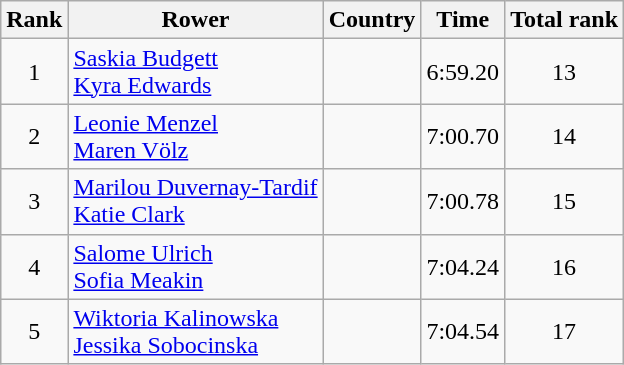<table class="wikitable" style="text-align:center">
<tr>
<th>Rank</th>
<th>Rower</th>
<th>Country</th>
<th>Time</th>
<th>Total rank</th>
</tr>
<tr>
<td>1</td>
<td align="left"><a href='#'>Saskia Budgett</a><br><a href='#'>Kyra Edwards</a></td>
<td align="left"></td>
<td>6:59.20</td>
<td>13</td>
</tr>
<tr>
<td>2</td>
<td align="left"><a href='#'>Leonie Menzel</a><br><a href='#'>Maren Völz</a></td>
<td align="left"></td>
<td>7:00.70</td>
<td>14</td>
</tr>
<tr>
<td>3</td>
<td align="left"><a href='#'>Marilou Duvernay-Tardif</a><br><a href='#'>Katie Clark</a></td>
<td align="left"></td>
<td>7:00.78</td>
<td>15</td>
</tr>
<tr>
<td>4</td>
<td align="left"><a href='#'>Salome Ulrich</a><br><a href='#'>Sofia Meakin</a></td>
<td align="left"></td>
<td>7:04.24</td>
<td>16</td>
</tr>
<tr>
<td>5</td>
<td align="left"><a href='#'>Wiktoria Kalinowska</a><br><a href='#'>Jessika Sobocinska</a></td>
<td align="left"></td>
<td>7:04.54</td>
<td>17</td>
</tr>
</table>
